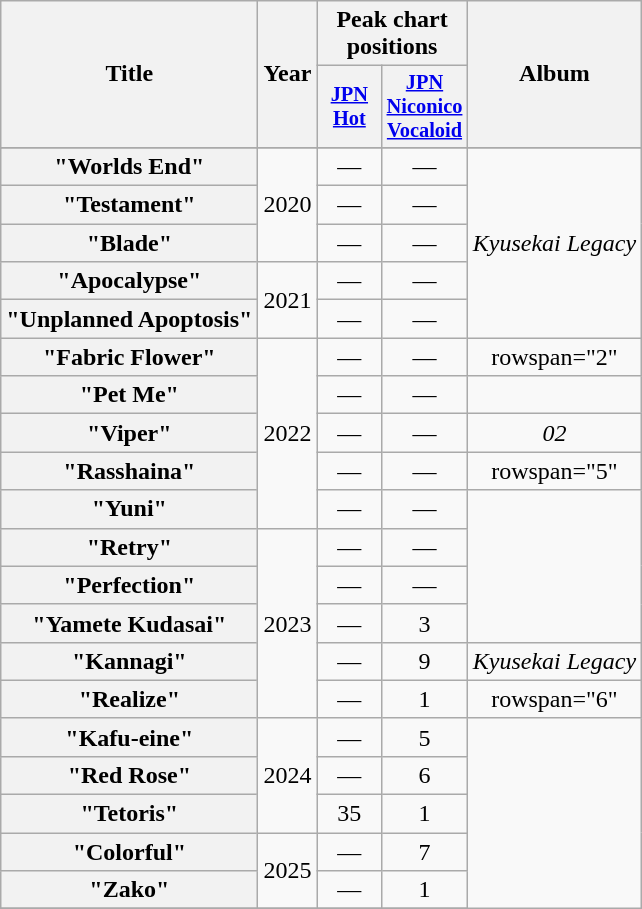<table class="wikitable plainrowheaders" style="text-align:center;">
<tr>
<th scope="col" rowspan="2">Title</th>
<th scope="col" rowspan="2">Year</th>
<th scope="col" colspan="2">Peak chart positions</th>
<th scope="col" rowspan="2">Album</th>
</tr>
<tr>
<th scope="col" style="width:2.7em;font-size:85%;"><a href='#'>JPN<br>Hot</a><br></th>
<th scope="col" style="width:2.7em;font-size:85%;"><a href='#'>JPN<br>Niconico Vocaloid</a><br></th>
</tr>
<tr style="font-size:smaller;">
</tr>
<tr>
<th scope="row">"Worlds End"</th>
<td rowspan="3">2020</td>
<td>—</td>
<td>—</td>
<td rowspan="5"><em>Kyusekai Legacy</em></td>
</tr>
<tr>
<th scope="row">"Testament"</th>
<td>—</td>
<td>—</td>
</tr>
<tr>
<th scope="row">"Blade"</th>
<td>—</td>
<td>—</td>
</tr>
<tr>
<th scope="row">"Apocalypse"</th>
<td rowspan="2">2021</td>
<td>—</td>
<td>—</td>
</tr>
<tr>
<th scope="row">"Unplanned Apoptosis"</th>
<td>—</td>
<td>—</td>
</tr>
<tr>
<th scope="row">"Fabric Flower"</th>
<td rowspan="5">2022</td>
<td>—</td>
<td>—</td>
<td>rowspan="2" </td>
</tr>
<tr>
<th scope="row">"Pet Me"</th>
<td>—</td>
<td>—</td>
</tr>
<tr>
<th scope="row">"Viper"<br></th>
<td>—</td>
<td>—</td>
<td><em>02</em></td>
</tr>
<tr>
<th scope="row">"Rasshaina"</th>
<td>—</td>
<td>—</td>
<td>rowspan="5" </td>
</tr>
<tr>
<th scope="row">"Yuni"</th>
<td>—</td>
<td>—</td>
</tr>
<tr>
<th scope="row">"Retry"</th>
<td rowspan="5">2023</td>
<td>—</td>
<td>—</td>
</tr>
<tr>
<th scope="row">"Perfection"</th>
<td>—</td>
<td>—</td>
</tr>
<tr>
<th scope="row">"Yamete Kudasai"</th>
<td>—</td>
<td>3</td>
</tr>
<tr>
<th scope="row">"Kannagi"</th>
<td>—</td>
<td>9</td>
<td><em>Kyusekai Legacy</em></td>
</tr>
<tr>
<th scope="row">"Realize"</th>
<td>—</td>
<td>1</td>
<td>rowspan="6" </td>
</tr>
<tr>
<th scope="row">"Kafu-eine"</th>
<td rowspan="3">2024</td>
<td>—</td>
<td>5</td>
</tr>
<tr>
<th scope="row">"Red Rose"</th>
<td>—</td>
<td>6</td>
</tr>
<tr>
<th scope="row">"Tetoris"</th>
<td>35</td>
<td>1</td>
</tr>
<tr>
<th scope="row">"Colorful"</th>
<td rowspan="2">2025</td>
<td>—</td>
<td>7</td>
</tr>
<tr>
<th scope="row">"Zako"</th>
<td>—</td>
<td>1</td>
</tr>
<tr>
</tr>
</table>
